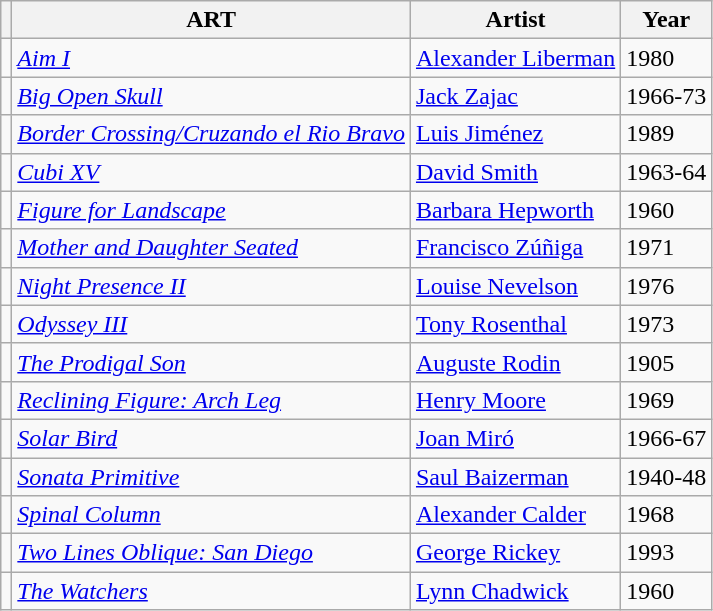<table class="wikitable sortable plainrowheaders">
<tr>
<th></th>
<th scope="col">ART</th>
<th scope="col">Artist</th>
<th scope="col">Year</th>
</tr>
<tr>
<td></td>
<td><em><a href='#'>Aim I</a></em></td>
<td><a href='#'>Alexander Liberman</a></td>
<td>1980</td>
</tr>
<tr>
<td></td>
<td><em><a href='#'>Big Open Skull</a></em></td>
<td><a href='#'>Jack Zajac</a></td>
<td>1966-73</td>
</tr>
<tr>
<td></td>
<td><em><a href='#'>Border Crossing/Cruzando el Rio Bravo</a></em></td>
<td><a href='#'>Luis Jiménez</a></td>
<td>1989</td>
</tr>
<tr>
<td></td>
<td><em><a href='#'>Cubi XV</a></em></td>
<td><a href='#'>David Smith</a></td>
<td>1963-64</td>
</tr>
<tr>
<td></td>
<td><em><a href='#'>Figure for Landscape</a></em></td>
<td><a href='#'>Barbara Hepworth</a></td>
<td>1960</td>
</tr>
<tr>
<td></td>
<td><em><a href='#'>Mother and Daughter Seated</a></em></td>
<td><a href='#'>Francisco Zúñiga</a></td>
<td>1971</td>
</tr>
<tr>
<td></td>
<td><em><a href='#'>Night Presence II</a></em></td>
<td><a href='#'>Louise Nevelson</a></td>
<td>1976</td>
</tr>
<tr>
<td></td>
<td><em><a href='#'>Odyssey III</a></em></td>
<td><a href='#'>Tony Rosenthal</a></td>
<td>1973</td>
</tr>
<tr>
<td></td>
<td><em><a href='#'>The Prodigal Son</a></em></td>
<td><a href='#'>Auguste Rodin</a></td>
<td>1905</td>
</tr>
<tr>
<td></td>
<td><em><a href='#'>Reclining Figure: Arch Leg</a></em></td>
<td><a href='#'>Henry Moore</a></td>
<td>1969</td>
</tr>
<tr>
<td></td>
<td><em><a href='#'>Solar Bird</a></em></td>
<td><a href='#'>Joan Miró</a></td>
<td>1966-67</td>
</tr>
<tr>
<td></td>
<td><em><a href='#'>Sonata Primitive</a></em></td>
<td><a href='#'>Saul Baizerman</a></td>
<td>1940-48</td>
</tr>
<tr>
<td></td>
<td><em><a href='#'>Spinal Column</a></em></td>
<td><a href='#'>Alexander Calder</a></td>
<td>1968</td>
</tr>
<tr>
<td></td>
<td><em><a href='#'>Two Lines Oblique: San Diego</a></em></td>
<td><a href='#'>George Rickey</a></td>
<td>1993</td>
</tr>
<tr>
<td></td>
<td><em><a href='#'>The Watchers</a></em></td>
<td><a href='#'>Lynn Chadwick</a></td>
<td>1960</td>
</tr>
</table>
